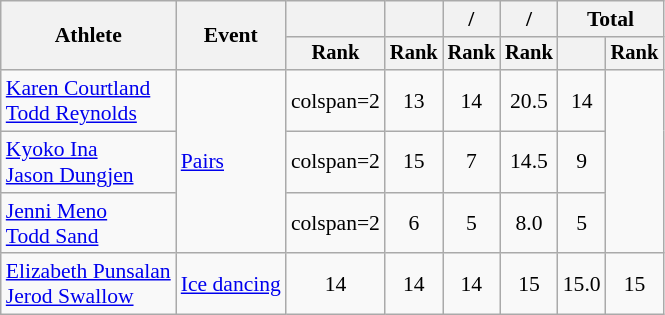<table class=wikitable style=font-size:90%;text-align:center>
<tr>
<th rowspan=2>Athlete</th>
<th rowspan=2>Event</th>
<th></th>
<th></th>
<th> / </th>
<th> / </th>
<th colspan=2>Total</th>
</tr>
<tr style=font-size:95%>
<th>Rank</th>
<th>Rank</th>
<th>Rank</th>
<th>Rank</th>
<th></th>
<th>Rank</th>
</tr>
<tr>
<td align=left><a href='#'>Karen Courtland</a><br><a href='#'>Todd Reynolds</a></td>
<td align=left rowspan=3><a href='#'>Pairs</a></td>
<td>colspan=2 </td>
<td>13</td>
<td>14</td>
<td>20.5</td>
<td>14</td>
</tr>
<tr>
<td align=left><a href='#'>Kyoko Ina</a><br><a href='#'>Jason Dungjen</a></td>
<td>colspan=2 </td>
<td>15</td>
<td>7</td>
<td>14.5</td>
<td>9</td>
</tr>
<tr>
<td align=left><a href='#'>Jenni Meno</a><br><a href='#'>Todd Sand</a></td>
<td>colspan=2 </td>
<td>6</td>
<td>5</td>
<td>8.0</td>
<td>5</td>
</tr>
<tr>
<td align=left><a href='#'>Elizabeth Punsalan</a><br><a href='#'>Jerod Swallow</a></td>
<td align=left><a href='#'>Ice dancing</a></td>
<td>14</td>
<td>14</td>
<td>14</td>
<td>15</td>
<td>15.0</td>
<td>15</td>
</tr>
</table>
